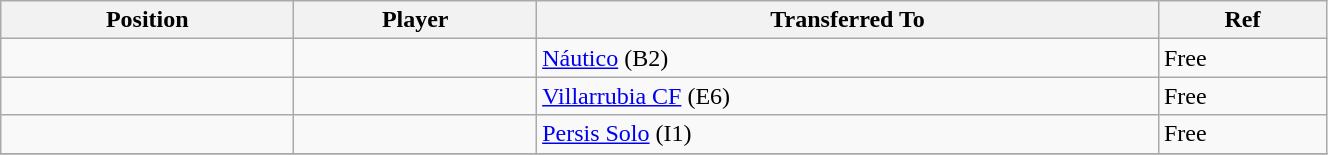<table class="wikitable sortable" style="width:70%; font-size:100%; text-align:left;">
<tr>
<th>Position</th>
<th>Player</th>
<th>Transferred To</th>
<th>Ref</th>
</tr>
<tr>
<td></td>
<td></td>
<td> <a href='#'>Náutico</a> (B2)</td>
<td>Free</td>
</tr>
<tr>
<td></td>
<td></td>
<td> <a href='#'>Villarrubia CF</a> (E6)</td>
<td>Free</td>
</tr>
<tr>
<td></td>
<td></td>
<td> <a href='#'>Persis Solo</a> (I1)</td>
<td>Free</td>
</tr>
<tr>
</tr>
</table>
